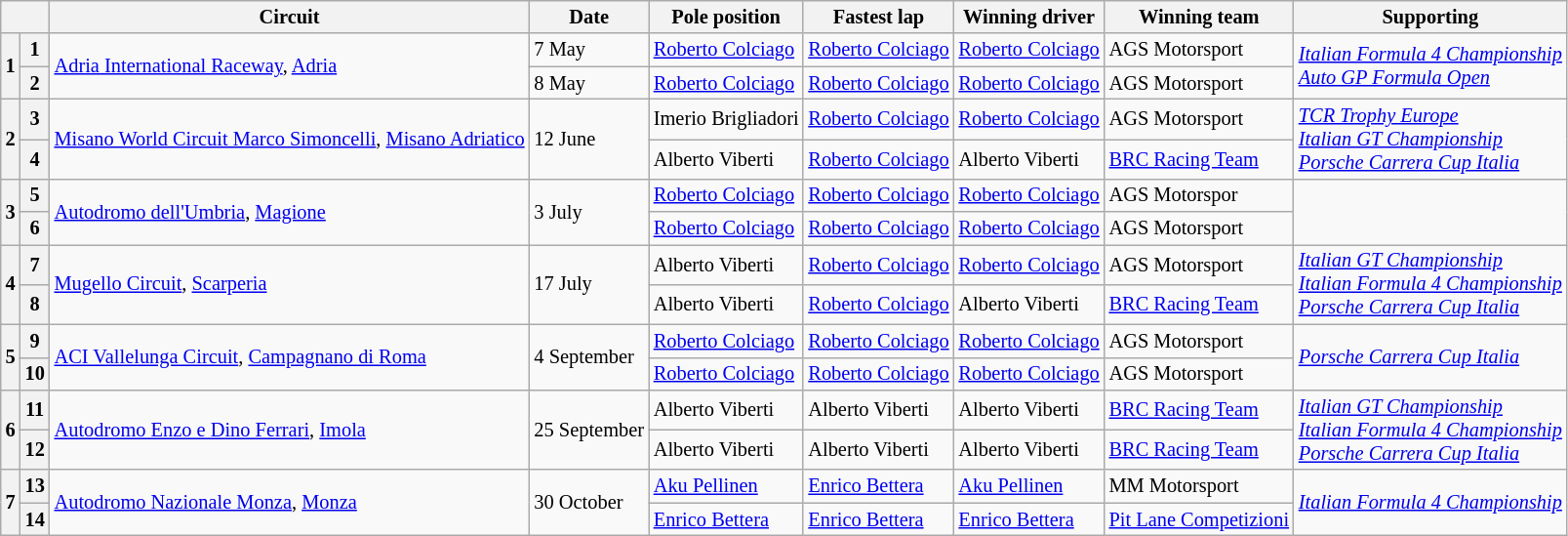<table class="wikitable" style="font-size: 85%">
<tr>
<th colspan=2></th>
<th>Circuit</th>
<th>Date</th>
<th>Pole position</th>
<th>Fastest lap</th>
<th>Winning driver</th>
<th>Winning team</th>
<th>Supporting</th>
</tr>
<tr>
<th rowspan=2>1</th>
<th>1</th>
<td rowspan=2><a href='#'>Adria International Raceway</a>, <a href='#'>Adria</a></td>
<td>7 May</td>
<td> <a href='#'>Roberto Colciago</a></td>
<td> <a href='#'>Roberto Colciago</a></td>
<td> <a href='#'>Roberto Colciago</a></td>
<td> AGS Motorsport</td>
<td rowspan=2><em><a href='#'>Italian Formula 4 Championship</a></em><br><em><a href='#'>Auto GP Formula Open</a></em></td>
</tr>
<tr>
<th>2</th>
<td>8 May</td>
<td> <a href='#'>Roberto Colciago</a></td>
<td> <a href='#'>Roberto Colciago</a></td>
<td> <a href='#'>Roberto Colciago</a></td>
<td> AGS Motorsport</td>
</tr>
<tr>
<th rowspan=2>2</th>
<th>3</th>
<td rowspan=2><a href='#'>Misano World Circuit Marco Simoncelli</a>, <a href='#'>Misano Adriatico</a></td>
<td rowspan=2>12 June</td>
<td> Imerio Brigliadori</td>
<td> <a href='#'>Roberto Colciago</a></td>
<td> <a href='#'>Roberto Colciago</a></td>
<td> AGS Motorsport</td>
<td rowspan=2><em><a href='#'>TCR Trophy Europe</a></em> <br> <em><a href='#'>Italian GT Championship</a></em> <br> <em><a href='#'>Porsche Carrera Cup Italia</a></em></td>
</tr>
<tr>
<th>4</th>
<td> Alberto Viberti</td>
<td> <a href='#'>Roberto Colciago</a></td>
<td> Alberto Viberti</td>
<td> <a href='#'>BRC Racing Team</a></td>
</tr>
<tr>
<th rowspan=2>3</th>
<th>5</th>
<td rowspan=2><a href='#'>Autodromo dell'Umbria</a>, <a href='#'>Magione</a></td>
<td rowspan=2>3 July</td>
<td> <a href='#'>Roberto Colciago</a></td>
<td> <a href='#'>Roberto Colciago</a></td>
<td> <a href='#'>Roberto Colciago</a></td>
<td> AGS Motorspor</td>
</tr>
<tr>
<th>6</th>
<td> <a href='#'>Roberto Colciago</a></td>
<td> <a href='#'>Roberto Colciago</a></td>
<td> <a href='#'>Roberto Colciago</a></td>
<td> AGS Motorsport</td>
</tr>
<tr>
<th rowspan=2>4</th>
<th>7</th>
<td rowspan=2><a href='#'>Mugello Circuit</a>, <a href='#'>Scarperia</a></td>
<td rowspan=2>17 July</td>
<td> Alberto Viberti</td>
<td> <a href='#'>Roberto Colciago</a></td>
<td> <a href='#'>Roberto Colciago</a></td>
<td> AGS Motorsport</td>
<td rowspan=2><em><a href='#'>Italian GT Championship</a></em> <br> <em><a href='#'>Italian Formula 4 Championship</a></em> <br> <em><a href='#'>Porsche Carrera Cup Italia</a></em></td>
</tr>
<tr>
<th>8</th>
<td> Alberto Viberti</td>
<td> <a href='#'>Roberto Colciago</a></td>
<td> Alberto Viberti</td>
<td> <a href='#'>BRC Racing Team</a></td>
</tr>
<tr>
<th rowspan=2>5</th>
<th>9</th>
<td rowspan=2><a href='#'>ACI Vallelunga Circuit</a>, <a href='#'>Campagnano di Roma</a></td>
<td rowspan=2>4 September</td>
<td> <a href='#'>Roberto Colciago</a></td>
<td> <a href='#'>Roberto Colciago</a></td>
<td> <a href='#'>Roberto Colciago</a></td>
<td> AGS Motorsport</td>
<td rowspan=2><em><a href='#'>Porsche Carrera Cup Italia</a></em></td>
</tr>
<tr>
<th>10</th>
<td> <a href='#'>Roberto Colciago</a></td>
<td> <a href='#'>Roberto Colciago</a></td>
<td> <a href='#'>Roberto Colciago</a></td>
<td> AGS Motorsport</td>
</tr>
<tr>
<th rowspan=2>6</th>
<th>11</th>
<td rowspan=2><a href='#'>Autodromo Enzo e Dino Ferrari</a>, <a href='#'>Imola</a></td>
<td rowspan=2>25 September</td>
<td> Alberto Viberti</td>
<td> Alberto Viberti</td>
<td> Alberto Viberti</td>
<td> <a href='#'>BRC Racing Team</a></td>
<td rowspan=2><em><a href='#'>Italian GT Championship</a></em> <br> <em><a href='#'>Italian Formula 4 Championship</a></em> <br> <em><a href='#'>Porsche Carrera Cup Italia</a></em></td>
</tr>
<tr>
<th>12</th>
<td> Alberto Viberti</td>
<td> Alberto Viberti</td>
<td> Alberto Viberti</td>
<td> <a href='#'>BRC Racing Team</a></td>
</tr>
<tr>
<th rowspan=2>7</th>
<th>13</th>
<td rowspan=2><a href='#'>Autodromo Nazionale Monza</a>, <a href='#'>Monza</a></td>
<td rowspan=2>30 October</td>
<td> <a href='#'>Aku Pellinen</a></td>
<td> <a href='#'>Enrico Bettera</a></td>
<td> <a href='#'>Aku Pellinen</a></td>
<td> MM Motorsport</td>
<td rowspan=2><em><a href='#'>Italian Formula 4 Championship</a></em></td>
</tr>
<tr>
<th>14</th>
<td> <a href='#'>Enrico Bettera</a></td>
<td> <a href='#'>Enrico Bettera</a></td>
<td> <a href='#'>Enrico Bettera</a></td>
<td> <a href='#'>Pit Lane Competizioni</a></td>
</tr>
</table>
